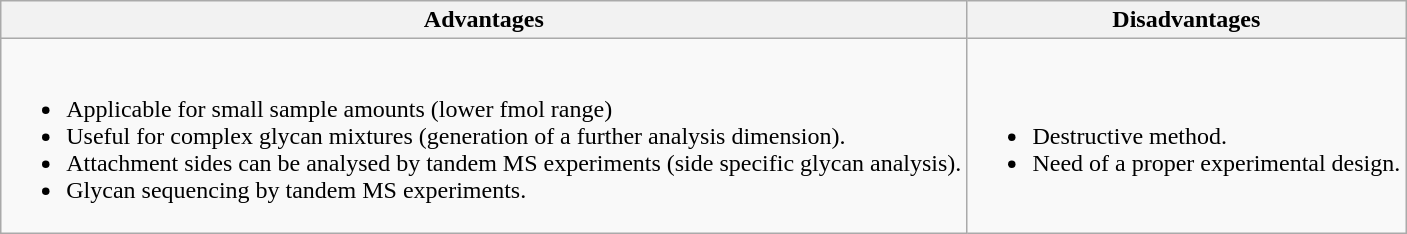<table class="wikitable" border="1">
<tr>
<th><strong>Advantages</strong></th>
<th><strong>Disadvantages</strong></th>
</tr>
<tr>
<td><br><ul><li>Applicable for small sample amounts (lower fmol range)</li><li>Useful for complex glycan mixtures (generation of a further analysis dimension).</li><li>Attachment sides can be analysed by tandem MS experiments (side specific glycan analysis).</li><li>Glycan sequencing by tandem MS experiments.</li></ul></td>
<td><br><ul><li>Destructive method.</li><li>Need of a proper experimental design.</li></ul></td>
</tr>
</table>
